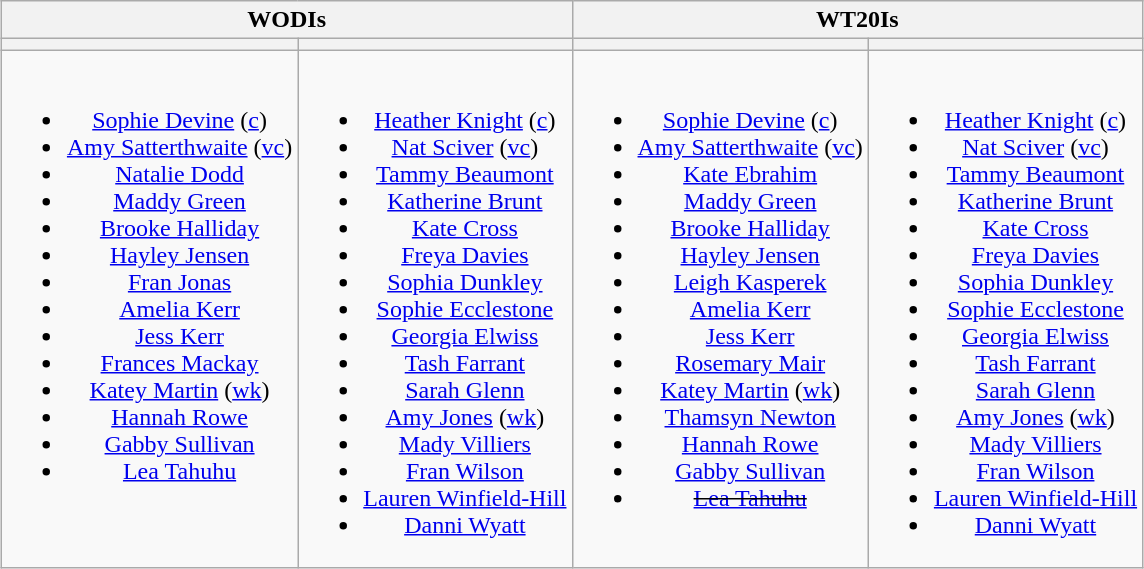<table class="wikitable" style="text-align:center; margin:auto">
<tr>
<th colspan=2>WODIs</th>
<th colspan=2>WT20Is</th>
</tr>
<tr>
<th></th>
<th></th>
<th></th>
<th></th>
</tr>
<tr style="vertical-align:top">
<td><br><ul><li><a href='#'>Sophie Devine</a> (<a href='#'>c</a>)</li><li><a href='#'>Amy Satterthwaite</a> (<a href='#'>vc</a>)</li><li><a href='#'>Natalie Dodd</a></li><li><a href='#'>Maddy Green</a></li><li><a href='#'>Brooke Halliday</a></li><li><a href='#'>Hayley Jensen</a></li><li><a href='#'>Fran Jonas</a></li><li><a href='#'>Amelia Kerr</a></li><li><a href='#'>Jess Kerr</a></li><li><a href='#'>Frances Mackay</a></li><li><a href='#'>Katey Martin</a> (<a href='#'>wk</a>)</li><li><a href='#'>Hannah Rowe</a></li><li><a href='#'>Gabby Sullivan</a></li><li><a href='#'>Lea Tahuhu</a></li></ul></td>
<td><br><ul><li><a href='#'>Heather Knight</a> (<a href='#'>c</a>)</li><li><a href='#'>Nat Sciver</a> (<a href='#'>vc</a>)</li><li><a href='#'>Tammy Beaumont</a></li><li><a href='#'>Katherine Brunt</a></li><li><a href='#'>Kate Cross</a></li><li><a href='#'>Freya Davies</a></li><li><a href='#'>Sophia Dunkley</a></li><li><a href='#'>Sophie Ecclestone</a></li><li><a href='#'>Georgia Elwiss</a></li><li><a href='#'>Tash Farrant</a></li><li><a href='#'>Sarah Glenn</a></li><li><a href='#'>Amy Jones</a> (<a href='#'>wk</a>)</li><li><a href='#'>Mady Villiers</a></li><li><a href='#'>Fran Wilson</a></li><li><a href='#'>Lauren Winfield-Hill</a></li><li><a href='#'>Danni Wyatt</a></li></ul></td>
<td><br><ul><li><a href='#'>Sophie Devine</a> (<a href='#'>c</a>)</li><li><a href='#'>Amy Satterthwaite</a> (<a href='#'>vc</a>)</li><li><a href='#'>Kate Ebrahim</a></li><li><a href='#'>Maddy Green</a></li><li><a href='#'>Brooke Halliday</a></li><li><a href='#'>Hayley Jensen</a></li><li><a href='#'>Leigh Kasperek</a></li><li><a href='#'>Amelia Kerr</a></li><li><a href='#'>Jess Kerr</a></li><li><a href='#'>Rosemary Mair</a></li><li><a href='#'>Katey Martin</a> (<a href='#'>wk</a>)</li><li><a href='#'>Thamsyn Newton</a></li><li><a href='#'>Hannah Rowe</a></li><li><a href='#'>Gabby Sullivan</a></li><li><s><a href='#'>Lea Tahuhu</a></s></li></ul></td>
<td><br><ul><li><a href='#'>Heather Knight</a> (<a href='#'>c</a>)</li><li><a href='#'>Nat Sciver</a> (<a href='#'>vc</a>)</li><li><a href='#'>Tammy Beaumont</a></li><li><a href='#'>Katherine Brunt</a></li><li><a href='#'>Kate Cross</a></li><li><a href='#'>Freya Davies</a></li><li><a href='#'>Sophia Dunkley</a></li><li><a href='#'>Sophie Ecclestone</a></li><li><a href='#'>Georgia Elwiss</a></li><li><a href='#'>Tash Farrant</a></li><li><a href='#'>Sarah Glenn</a></li><li><a href='#'>Amy Jones</a> (<a href='#'>wk</a>)</li><li><a href='#'>Mady Villiers</a></li><li><a href='#'>Fran Wilson</a></li><li><a href='#'>Lauren Winfield-Hill</a></li><li><a href='#'>Danni Wyatt</a></li></ul></td>
</tr>
</table>
